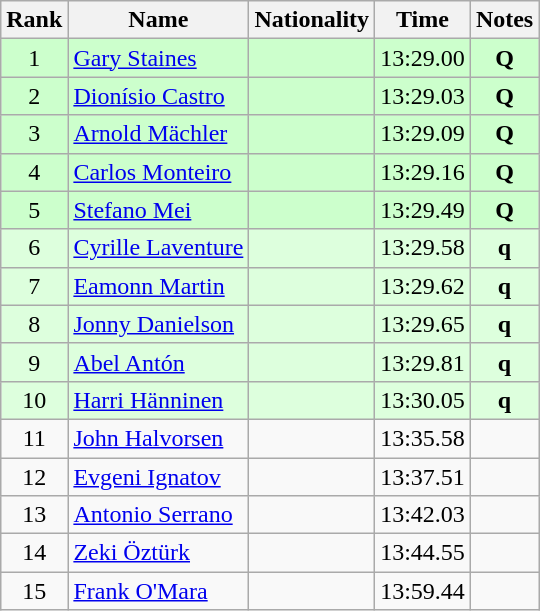<table class="wikitable sortable" style="text-align:center">
<tr>
<th>Rank</th>
<th>Name</th>
<th>Nationality</th>
<th>Time</th>
<th>Notes</th>
</tr>
<tr bgcolor=ccffcc>
<td>1</td>
<td align=left><a href='#'>Gary Staines</a></td>
<td align=left></td>
<td>13:29.00</td>
<td><strong>Q</strong></td>
</tr>
<tr bgcolor=ccffcc>
<td>2</td>
<td align=left><a href='#'>Dionísio Castro</a></td>
<td align=left></td>
<td>13:29.03</td>
<td><strong>Q</strong></td>
</tr>
<tr bgcolor=ccffcc>
<td>3</td>
<td align=left><a href='#'>Arnold Mächler</a></td>
<td align=left></td>
<td>13:29.09</td>
<td><strong>Q</strong></td>
</tr>
<tr bgcolor=ccffcc>
<td>4</td>
<td align=left><a href='#'>Carlos Monteiro</a></td>
<td align=left></td>
<td>13:29.16</td>
<td><strong>Q</strong></td>
</tr>
<tr bgcolor=ccffcc>
<td>5</td>
<td align=left><a href='#'>Stefano Mei</a></td>
<td align=left></td>
<td>13:29.49</td>
<td><strong>Q</strong></td>
</tr>
<tr bgcolor=ddffdd>
<td>6</td>
<td align=left><a href='#'>Cyrille Laventure</a></td>
<td align=left></td>
<td>13:29.58</td>
<td><strong>q</strong></td>
</tr>
<tr bgcolor=ddffdd>
<td>7</td>
<td align=left><a href='#'>Eamonn Martin</a></td>
<td align=left></td>
<td>13:29.62</td>
<td><strong>q</strong></td>
</tr>
<tr bgcolor=ddffdd>
<td>8</td>
<td align=left><a href='#'>Jonny Danielson</a></td>
<td align=left></td>
<td>13:29.65</td>
<td><strong>q</strong></td>
</tr>
<tr bgcolor=ddffdd>
<td>9</td>
<td align=left><a href='#'>Abel Antón</a></td>
<td align=left></td>
<td>13:29.81</td>
<td><strong>q</strong></td>
</tr>
<tr bgcolor=ddffdd>
<td>10</td>
<td align=left><a href='#'>Harri Hänninen</a></td>
<td align=left></td>
<td>13:30.05</td>
<td><strong>q</strong></td>
</tr>
<tr>
<td>11</td>
<td align=left><a href='#'>John Halvorsen</a></td>
<td align=left></td>
<td>13:35.58</td>
<td></td>
</tr>
<tr>
<td>12</td>
<td align=left><a href='#'>Evgeni Ignatov</a></td>
<td align=left></td>
<td>13:37.51</td>
<td></td>
</tr>
<tr>
<td>13</td>
<td align=left><a href='#'>Antonio Serrano</a></td>
<td align=left></td>
<td>13:42.03</td>
<td></td>
</tr>
<tr>
<td>14</td>
<td align=left><a href='#'>Zeki Öztürk</a></td>
<td align=left></td>
<td>13:44.55</td>
<td></td>
</tr>
<tr>
<td>15</td>
<td align=left><a href='#'>Frank O'Mara</a></td>
<td align=left></td>
<td>13:59.44</td>
<td></td>
</tr>
</table>
